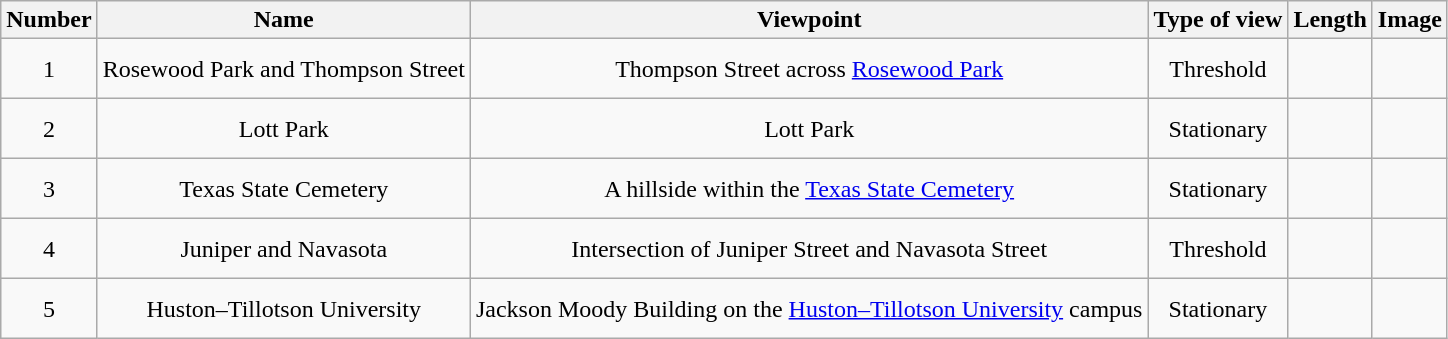<table class="wikitable sortable" style="text-align: center; margin-right:0;">
<tr>
<th>Number</th>
<th>Name</th>
<th class=unsortable>Viewpoint</th>
<th>Type of view</th>
<th>Length</th>
<th class=unsortable>Image</th>
</tr>
<tr style="height:40px">
<td>1</td>
<td>Rosewood Park and Thompson Street</td>
<td>Thompson Street across <a href='#'>Rosewood Park</a></td>
<td>Threshold</td>
<td></td>
<td></td>
</tr>
<tr style="height:40px">
<td>2</td>
<td>Lott Park</td>
<td>Lott Park</td>
<td>Stationary</td>
<td></td>
<td></td>
</tr>
<tr style="height:40px">
<td>3</td>
<td>Texas State Cemetery</td>
<td>A hillside within the <a href='#'>Texas State Cemetery</a></td>
<td>Stationary</td>
<td></td>
<td></td>
</tr>
<tr style="height:40px">
<td>4</td>
<td>Juniper and Navasota</td>
<td>Intersection of Juniper Street and Navasota Street</td>
<td>Threshold</td>
<td></td>
<td></td>
</tr>
<tr style="height:40px">
<td>5</td>
<td>Huston–Tillotson University</td>
<td>Jackson Moody Building on the <a href='#'>Huston–Tillotson University</a> campus</td>
<td>Stationary</td>
<td></td>
<td></td>
</tr>
</table>
